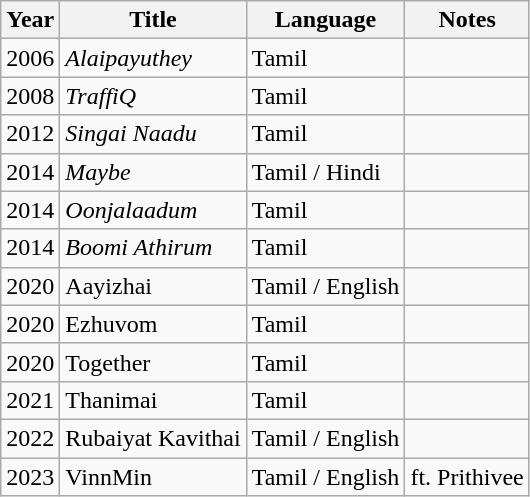<table class="wikitable">
<tr>
<th>Year</th>
<th>Title</th>
<th>Language</th>
<th>Notes</th>
</tr>
<tr>
<td>2006</td>
<td><em>Alaipayuthey</em></td>
<td>Tamil</td>
<td></td>
</tr>
<tr>
<td>2008</td>
<td><em>TraffiQ</em></td>
<td>Tamil</td>
<td></td>
</tr>
<tr>
<td>2012</td>
<td><em>Singai Naadu</em></td>
<td>Tamil</td>
<td></td>
</tr>
<tr>
<td>2014</td>
<td><em>Maybe</em></td>
<td>Tamil / Hindi</td>
<td></td>
</tr>
<tr>
<td>2014</td>
<td><em>Oonjalaadum</em></td>
<td>Tamil</td>
<td></td>
</tr>
<tr>
<td>2014</td>
<td><em>Boomi Athirum</em></td>
<td>Tamil</td>
<td></td>
</tr>
<tr>
<td>2020</td>
<td>Aayizhai</td>
<td>Tamil / English</td>
<td></td>
</tr>
<tr>
<td>2020</td>
<td>Ezhuvom</td>
<td>Tamil</td>
<td></td>
</tr>
<tr>
<td>2020</td>
<td>Together</td>
<td>Tamil</td>
<td></td>
</tr>
<tr>
<td>2021</td>
<td>Thanimai</td>
<td>Tamil</td>
<td></td>
</tr>
<tr>
<td>2022</td>
<td>Rubaiyat Kavithai</td>
<td>Tamil / English</td>
<td></td>
</tr>
<tr>
<td>2023</td>
<td>VinnMin</td>
<td>Tamil / English</td>
<td>ft. Prithivee</td>
</tr>
</table>
